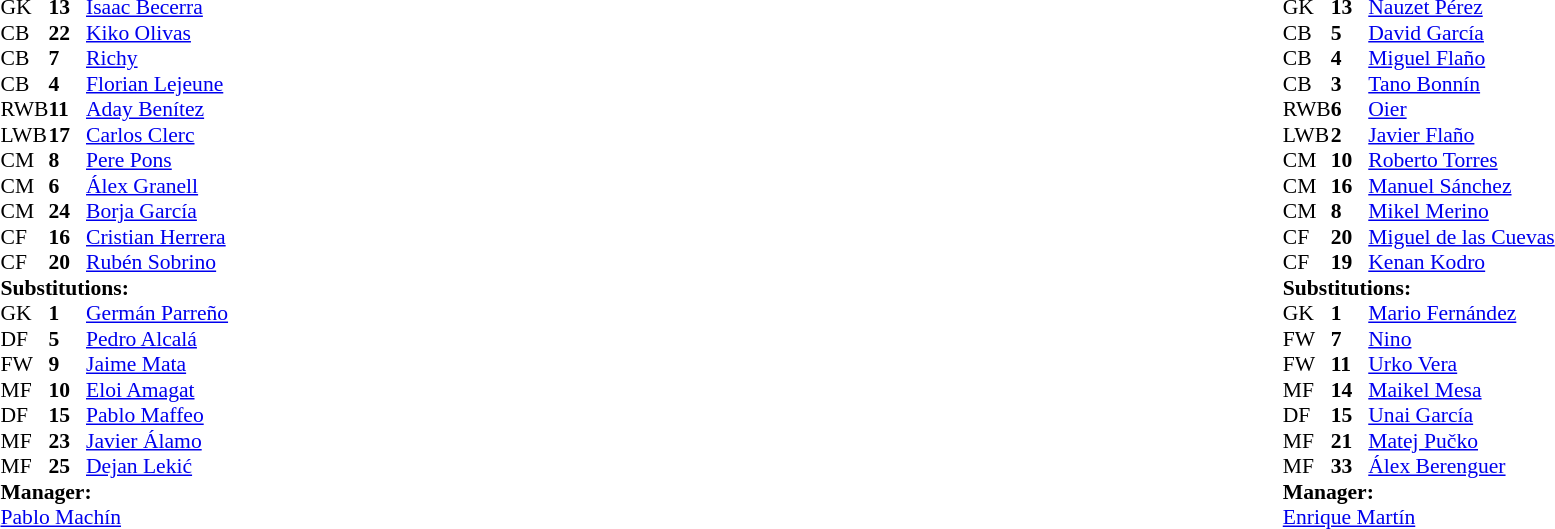<table width="100%">
<tr>
<td valign="top" width="50%"><br><table style="font-size: 90%" cellspacing="0" cellpadding="0">
<tr>
<th width="25"></th>
<th width="25"></th>
</tr>
<tr>
<td>GK</td>
<td><strong>13</strong></td>
<td> <a href='#'>Isaac Becerra</a></td>
</tr>
<tr>
<td>CB</td>
<td><strong>22</strong></td>
<td> <a href='#'>Kiko Olivas</a></td>
</tr>
<tr>
<td>CB</td>
<td><strong>7</strong></td>
<td> <a href='#'>Richy</a></td>
<td></td>
<td></td>
</tr>
<tr>
<td>CB</td>
<td><strong>4</strong></td>
<td> <a href='#'>Florian Lejeune</a></td>
<td></td>
</tr>
<tr>
<td>RWB</td>
<td><strong>11</strong></td>
<td> <a href='#'>Aday Benítez</a></td>
<td></td>
<td></td>
</tr>
<tr>
<td>LWB</td>
<td><strong>17</strong></td>
<td> <a href='#'>Carlos Clerc</a></td>
</tr>
<tr>
<td>CM</td>
<td><strong>8</strong></td>
<td> <a href='#'>Pere Pons</a></td>
</tr>
<tr>
<td>CM</td>
<td><strong>6</strong></td>
<td> <a href='#'>Álex Granell</a></td>
</tr>
<tr>
<td>CM</td>
<td><strong>24</strong></td>
<td> <a href='#'>Borja García</a></td>
</tr>
<tr>
<td>CF</td>
<td><strong>16</strong></td>
<td> <a href='#'>Cristian Herrera</a></td>
<td></td>
<td></td>
</tr>
<tr>
<td>CF</td>
<td><strong>20</strong></td>
<td> <a href='#'>Rubén Sobrino</a></td>
</tr>
<tr>
<td colspan=3><strong>Substitutions:</strong></td>
</tr>
<tr>
<td>GK</td>
<td><strong>1</strong></td>
<td> <a href='#'>Germán Parreño</a></td>
</tr>
<tr>
<td>DF</td>
<td><strong>5</strong></td>
<td> <a href='#'>Pedro Alcalá</a></td>
</tr>
<tr>
<td>FW</td>
<td><strong>9</strong></td>
<td> <a href='#'>Jaime Mata</a></td>
<td></td>
<td></td>
</tr>
<tr>
<td>MF</td>
<td><strong>10</strong></td>
<td> <a href='#'>Eloi Amagat</a></td>
</tr>
<tr>
<td>DF</td>
<td><strong>15</strong></td>
<td> <a href='#'>Pablo Maffeo</a></td>
</tr>
<tr>
<td>MF</td>
<td><strong>23</strong></td>
<td> <a href='#'>Javier Álamo</a></td>
<td></td>
<td></td>
</tr>
<tr>
<td>MF</td>
<td><strong>25</strong></td>
<td> <a href='#'>Dejan Lekić</a></td>
<td></td>
<td></td>
</tr>
<tr>
<td colspan=3><strong>Manager:</strong></td>
</tr>
<tr>
<td colspan=3> <a href='#'>Pablo Machín</a></td>
</tr>
</table>
</td>
<td valign="top"></td>
<td valign="top" width="50%"><br><table style="font-size: 90%" cellspacing="0" cellpadding="0" align="center">
<tr>
<th width=25></th>
<th width=25></th>
</tr>
<tr>
<td>GK</td>
<td><strong>13</strong></td>
<td> <a href='#'>Nauzet Pérez</a></td>
</tr>
<tr>
<td>CB</td>
<td><strong>5</strong></td>
<td> <a href='#'>David García</a></td>
</tr>
<tr>
<td>CB</td>
<td><strong>4</strong></td>
<td> <a href='#'>Miguel Flaño</a></td>
</tr>
<tr>
<td>CB</td>
<td><strong>3</strong></td>
<td> <a href='#'>Tano Bonnín</a></td>
</tr>
<tr>
<td>RWB</td>
<td><strong>6</strong></td>
<td> <a href='#'>Oier</a></td>
<td></td>
</tr>
<tr>
<td>LWB</td>
<td><strong>2</strong></td>
<td> <a href='#'>Javier Flaño</a></td>
</tr>
<tr>
<td>CM</td>
<td><strong>10</strong></td>
<td> <a href='#'>Roberto Torres</a></td>
<td></td>
<td></td>
</tr>
<tr>
<td>CM</td>
<td><strong>16</strong></td>
<td> <a href='#'>Manuel Sánchez</a></td>
<td></td>
</tr>
<tr>
<td>CM</td>
<td><strong>8</strong></td>
<td> <a href='#'>Mikel Merino</a></td>
</tr>
<tr>
<td>CF</td>
<td><strong>20</strong></td>
<td> <a href='#'>Miguel de las Cuevas</a></td>
<td></td>
<td></td>
</tr>
<tr>
<td>CF</td>
<td><strong>19</strong></td>
<td> <a href='#'>Kenan Kodro</a></td>
<td></td>
<td></td>
</tr>
<tr>
<td colspan=3><strong>Substitutions:</strong></td>
</tr>
<tr>
</tr>
<tr>
<td>GK</td>
<td><strong>1</strong></td>
<td> <a href='#'>Mario Fernández</a></td>
</tr>
<tr>
<td>FW</td>
<td><strong>7</strong></td>
<td> <a href='#'>Nino</a></td>
<td></td>
<td></td>
</tr>
<tr>
<td>FW</td>
<td><strong>11</strong></td>
<td> <a href='#'>Urko Vera</a></td>
</tr>
<tr>
<td>MF</td>
<td><strong>14</strong></td>
<td> <a href='#'>Maikel Mesa</a></td>
<td></td>
<td></td>
</tr>
<tr>
<td>DF</td>
<td><strong>15</strong></td>
<td> <a href='#'>Unai García</a></td>
<td></td>
<td></td>
</tr>
<tr>
<td>MF</td>
<td><strong>21</strong></td>
<td> <a href='#'>Matej Pučko</a></td>
</tr>
<tr>
<td>MF</td>
<td><strong>33</strong></td>
<td> <a href='#'>Álex Berenguer</a></td>
</tr>
<tr>
<td colspan=3><strong>Manager:</strong></td>
</tr>
<tr>
<td colspan=3> <a href='#'>Enrique Martín</a></td>
</tr>
</table>
</td>
</tr>
</table>
